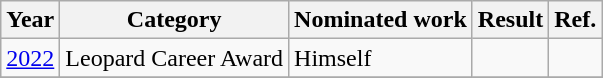<table class="wikitable sortable">
<tr>
<th>Year</th>
<th>Category</th>
<th>Nominated work</th>
<th>Result</th>
<th>Ref.</th>
</tr>
<tr>
<td><a href='#'>2022</a></td>
<td>Leopard Career Award</td>
<td>Himself</td>
<td></td>
<td></td>
</tr>
<tr>
</tr>
</table>
